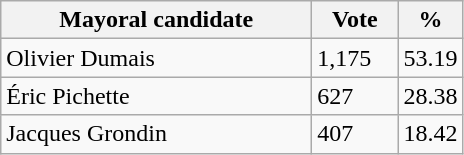<table class="wikitable">
<tr>
<th bgcolor="#DDDDFF" width="200px">Mayoral candidate</th>
<th bgcolor="#DDDDFF" width="50px">Vote</th>
<th bgcolor="#DDDDFF" width="30px">%</th>
</tr>
<tr>
<td>Olivier Dumais</td>
<td>1,175</td>
<td>53.19</td>
</tr>
<tr>
<td>Éric Pichette</td>
<td>627</td>
<td>28.38</td>
</tr>
<tr>
<td>Jacques Grondin</td>
<td>407</td>
<td>18.42</td>
</tr>
</table>
